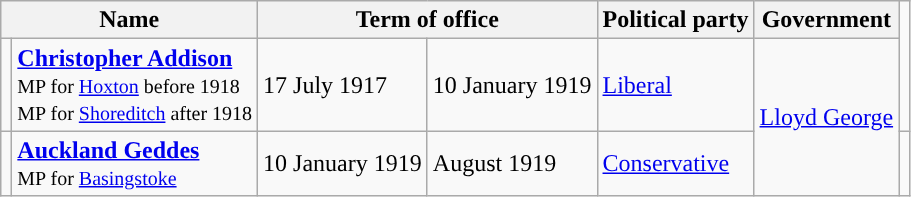<table class="wikitable">
<tr>
<th colspan=2>Name</th>
<th colspan=2>Term of office</th>
<th>Political party</th>
<th colspan=1>Government</th>
</tr>
<tr>
<td style="background-color:"></td>
<td><a href='#'><strong>Christopher Addison</strong></a><br><small>MP for <a href='#'>Hoxton</a> before 1918</small><br><small>MP for <a href='#'>Shoreditch</a> after 1918</small></td>
<td>17 July 1917</td>
<td>10 January 1919</td>
<td><a href='#'>Liberal</a></td>
<td rowspan="2" ><a href='#'>Lloyd George</a></td>
</tr>
<tr>
<td style="background-color:"></td>
<td><a href='#'><strong>Auckland Geddes</strong></a><br><small>MP for <a href='#'>Basingstoke</a></small></td>
<td>10 January 1919</td>
<td>August 1919</td>
<td><a href='#'>Conservative</a></td>
<td></td>
</tr>
</table>
